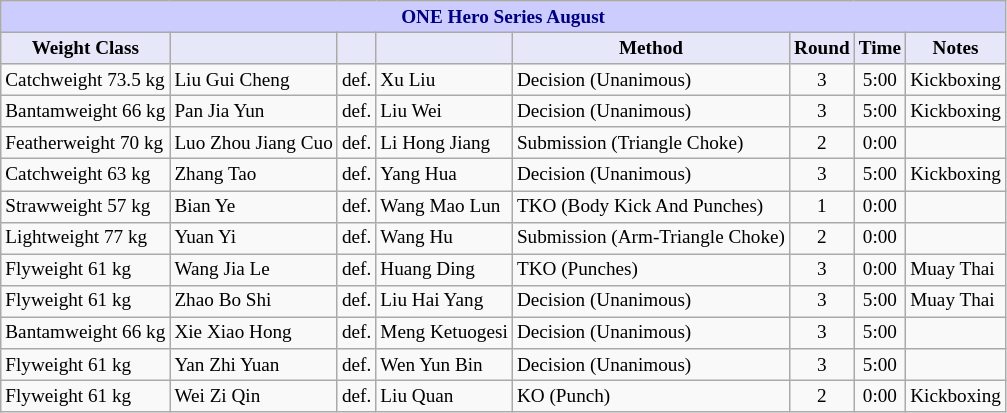<table class="wikitable" style="font-size: 80%;">
<tr>
<th colspan="8" style="background-color: #ccf; color: #000080; text-align: center;"><strong>ONE Hero Series August</strong></th>
</tr>
<tr>
<th colspan="1" style="background-color: #E6E8FA; color: #000000; text-align: center;">Weight Class</th>
<th colspan="1" style="background-color: #E6E8FA; color: #000000; text-align: center;"></th>
<th colspan="1" style="background-color: #E6E8FA; color: #000000; text-align: center;"></th>
<th colspan="1" style="background-color: #E6E8FA; color: #000000; text-align: center;"></th>
<th colspan="1" style="background-color: #E6E8FA; color: #000000; text-align: center;">Method</th>
<th colspan="1" style="background-color: #E6E8FA; color: #000000; text-align: center;">Round</th>
<th colspan="1" style="background-color: #E6E8FA; color: #000000; text-align: center;">Time</th>
<th colspan="1" style="background-color: #E6E8FA; color: #000000; text-align: center;">Notes</th>
</tr>
<tr>
<td>Catchweight 73.5 kg</td>
<td> Liu Gui Cheng</td>
<td>def.</td>
<td> Xu Liu</td>
<td>Decision (Unanimous)</td>
<td align=center>3</td>
<td align=center>5:00</td>
<td>Kickboxing</td>
</tr>
<tr>
<td>Bantamweight 66 kg</td>
<td> Pan Jia Yun</td>
<td>def.</td>
<td> Liu Wei</td>
<td>Decision (Unanimous)</td>
<td align=center>3</td>
<td align=center>5:00</td>
<td>Kickboxing</td>
</tr>
<tr>
<td>Featherweight 70 kg</td>
<td> Luo Zhou Jiang Cuo</td>
<td>def.</td>
<td> Li Hong Jiang</td>
<td>Submission (Triangle Choke)</td>
<td align=center>2</td>
<td align=center>0:00</td>
<td></td>
</tr>
<tr>
<td>Catchweight 63 kg</td>
<td> Zhang Tao</td>
<td>def.</td>
<td> Yang Hua</td>
<td>Decision (Unanimous)</td>
<td align=center>3</td>
<td align=center>5:00</td>
<td>Kickboxing</td>
</tr>
<tr>
<td>Strawweight 57 kg</td>
<td> Bian Ye</td>
<td>def.</td>
<td> Wang Mao Lun</td>
<td>TKO (Body Kick And Punches)</td>
<td align=center>1</td>
<td align=center>0:00</td>
<td></td>
</tr>
<tr>
<td>Lightweight 77 kg</td>
<td> Yuan Yi</td>
<td>def.</td>
<td> Wang Hu</td>
<td>Submission (Arm-Triangle Choke)</td>
<td align=center>2</td>
<td align=center>0:00</td>
<td></td>
</tr>
<tr>
<td>Flyweight 61 kg</td>
<td> Wang Jia Le</td>
<td>def.</td>
<td> Huang Ding</td>
<td>TKO (Punches)</td>
<td align=center>3</td>
<td align=center>0:00</td>
<td>Muay Thai</td>
</tr>
<tr>
<td>Flyweight 61 kg</td>
<td> Zhao Bo Shi</td>
<td>def.</td>
<td> Liu Hai Yang</td>
<td>Decision (Unanimous)</td>
<td align=center>3</td>
<td align=center>5:00</td>
<td>Muay Thai</td>
</tr>
<tr>
<td>Bantamweight 66 kg</td>
<td> Xie Xiao Hong</td>
<td>def.</td>
<td> Meng Ketuogesi</td>
<td>Decision (Unanimous)</td>
<td align=center>3</td>
<td align=center>5:00</td>
<td></td>
</tr>
<tr>
<td>Flyweight 61 kg</td>
<td> Yan Zhi Yuan</td>
<td>def.</td>
<td> Wen Yun Bin</td>
<td>Decision (Unanimous)</td>
<td align=center>3</td>
<td align=center>5:00</td>
<td></td>
</tr>
<tr>
<td>Flyweight 61 kg</td>
<td> Wei Zi Qin</td>
<td>def.</td>
<td> Liu Quan</td>
<td>KO (Punch)</td>
<td align=center>2</td>
<td align=center>0:00</td>
<td>Kickboxing</td>
</tr>
</table>
